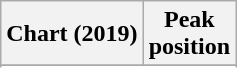<table class="wikitable sortable plainrowheaders" style="text-align:center">
<tr>
<th scope="col">Chart (2019)</th>
<th scope="col">Peak<br>position</th>
</tr>
<tr>
</tr>
<tr>
</tr>
<tr>
</tr>
<tr>
</tr>
</table>
